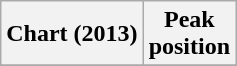<table class="wikitable sortable">
<tr>
<th>Chart (2013)</th>
<th>Peak<br>position</th>
</tr>
<tr>
</tr>
</table>
